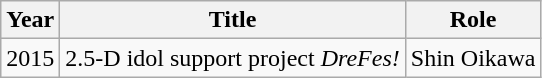<table class="wikitable">
<tr>
<th>Year</th>
<th>Title</th>
<th>Role</th>
</tr>
<tr>
<td>2015</td>
<td>2.5-D idol support project <em>DreFes!</em></td>
<td>Shin Oikawa</td>
</tr>
</table>
